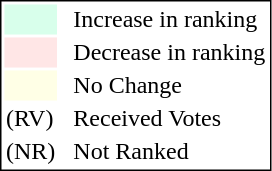<table style="border:1px solid black;">
<tr>
<td style="background:#D8FFEB; width:20px;"></td>
<td> </td>
<td>Increase in ranking</td>
</tr>
<tr>
<td style="background:#FFE6E6; width:20px;"></td>
<td> </td>
<td>Decrease in ranking</td>
</tr>
<tr>
<td style="background:#FFFFE6; width:20px;"></td>
<td> </td>
<td>No Change</td>
</tr>
<tr>
<td>(RV)</td>
<td> </td>
<td>Received Votes</td>
</tr>
<tr>
<td>(NR)</td>
<td> </td>
<td>Not Ranked</td>
</tr>
</table>
